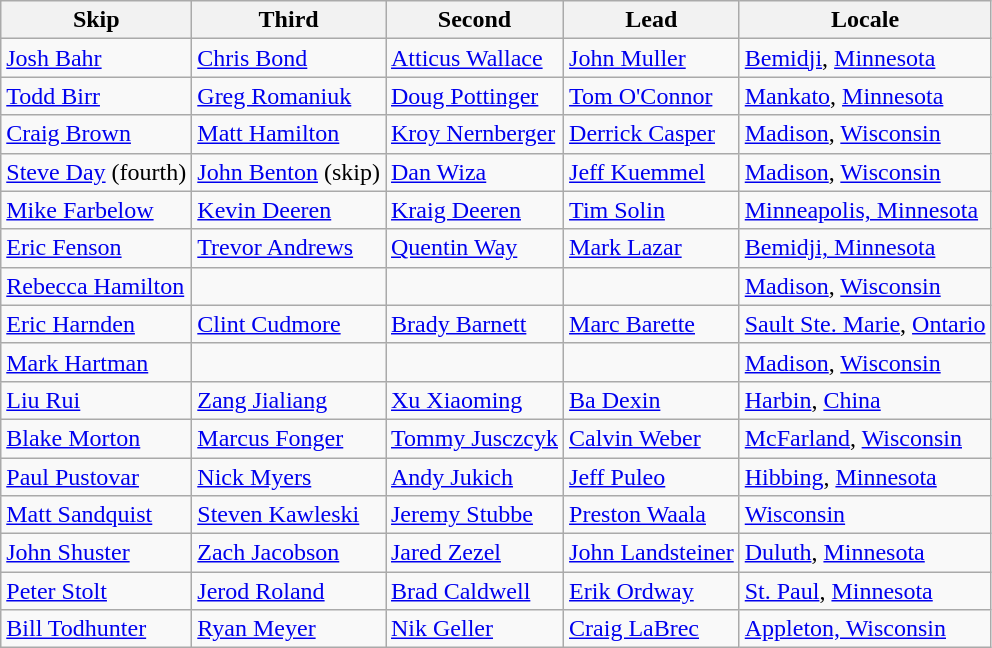<table class=wikitable>
<tr>
<th>Skip</th>
<th>Third</th>
<th>Second</th>
<th>Lead</th>
<th>Locale</th>
</tr>
<tr>
<td><a href='#'>Josh Bahr</a></td>
<td><a href='#'>Chris Bond</a></td>
<td><a href='#'>Atticus Wallace</a></td>
<td><a href='#'>John Muller</a></td>
<td> <a href='#'>Bemidji</a>, <a href='#'>Minnesota</a></td>
</tr>
<tr>
<td><a href='#'>Todd Birr</a></td>
<td><a href='#'>Greg Romaniuk</a></td>
<td><a href='#'>Doug Pottinger</a></td>
<td><a href='#'>Tom O'Connor</a></td>
<td> <a href='#'>Mankato</a>, <a href='#'>Minnesota</a></td>
</tr>
<tr>
<td><a href='#'>Craig Brown</a></td>
<td><a href='#'>Matt Hamilton</a></td>
<td><a href='#'>Kroy Nernberger</a></td>
<td><a href='#'>Derrick Casper</a></td>
<td> <a href='#'>Madison</a>, <a href='#'>Wisconsin</a></td>
</tr>
<tr>
<td><a href='#'>Steve Day</a> (fourth)</td>
<td><a href='#'>John Benton</a> (skip)</td>
<td><a href='#'>Dan Wiza</a></td>
<td><a href='#'>Jeff Kuemmel</a></td>
<td> <a href='#'>Madison</a>, <a href='#'>Wisconsin</a></td>
</tr>
<tr>
<td><a href='#'>Mike Farbelow</a></td>
<td><a href='#'>Kevin Deeren</a></td>
<td><a href='#'>Kraig Deeren</a></td>
<td><a href='#'>Tim Solin</a></td>
<td> <a href='#'>Minneapolis, Minnesota</a></td>
</tr>
<tr>
<td><a href='#'>Eric Fenson</a></td>
<td><a href='#'>Trevor Andrews</a></td>
<td><a href='#'>Quentin Way</a></td>
<td><a href='#'>Mark Lazar</a></td>
<td> <a href='#'>Bemidji, Minnesota</a></td>
</tr>
<tr>
<td><a href='#'>Rebecca Hamilton</a></td>
<td></td>
<td></td>
<td></td>
<td> <a href='#'>Madison</a>, <a href='#'>Wisconsin</a></td>
</tr>
<tr>
<td><a href='#'>Eric Harnden</a></td>
<td><a href='#'>Clint Cudmore</a></td>
<td><a href='#'>Brady Barnett</a></td>
<td><a href='#'>Marc Barette</a></td>
<td> <a href='#'>Sault Ste. Marie</a>, <a href='#'>Ontario</a></td>
</tr>
<tr>
<td><a href='#'>Mark Hartman</a></td>
<td></td>
<td></td>
<td></td>
<td> <a href='#'>Madison</a>, <a href='#'>Wisconsin</a></td>
</tr>
<tr>
<td><a href='#'>Liu Rui</a></td>
<td><a href='#'>Zang Jialiang</a></td>
<td><a href='#'>Xu Xiaoming</a></td>
<td><a href='#'>Ba Dexin</a></td>
<td> <a href='#'>Harbin</a>, <a href='#'>China</a></td>
</tr>
<tr>
<td><a href='#'>Blake Morton</a></td>
<td><a href='#'>Marcus Fonger</a></td>
<td><a href='#'>Tommy Jusczcyk</a></td>
<td><a href='#'>Calvin Weber</a></td>
<td> <a href='#'>McFarland</a>, <a href='#'>Wisconsin</a></td>
</tr>
<tr>
<td><a href='#'>Paul Pustovar</a></td>
<td><a href='#'>Nick Myers</a></td>
<td><a href='#'>Andy Jukich</a></td>
<td><a href='#'>Jeff Puleo</a></td>
<td> <a href='#'>Hibbing</a>, <a href='#'>Minnesota</a></td>
</tr>
<tr>
<td><a href='#'>Matt Sandquist</a></td>
<td><a href='#'>Steven Kawleski</a></td>
<td><a href='#'>Jeremy Stubbe</a></td>
<td><a href='#'>Preston Waala</a></td>
<td> <a href='#'>Wisconsin</a></td>
</tr>
<tr>
<td><a href='#'>John Shuster</a></td>
<td><a href='#'>Zach Jacobson</a></td>
<td><a href='#'>Jared Zezel</a></td>
<td><a href='#'>John Landsteiner</a></td>
<td> <a href='#'>Duluth</a>, <a href='#'>Minnesota</a></td>
</tr>
<tr>
<td><a href='#'>Peter Stolt</a></td>
<td><a href='#'>Jerod Roland</a></td>
<td><a href='#'>Brad Caldwell</a></td>
<td><a href='#'>Erik Ordway</a></td>
<td> <a href='#'>St. Paul</a>, <a href='#'>Minnesota</a></td>
</tr>
<tr>
<td><a href='#'>Bill Todhunter</a></td>
<td><a href='#'>Ryan Meyer</a></td>
<td><a href='#'>Nik Geller</a></td>
<td><a href='#'>Craig LaBrec</a></td>
<td> <a href='#'>Appleton, Wisconsin</a></td>
</tr>
</table>
